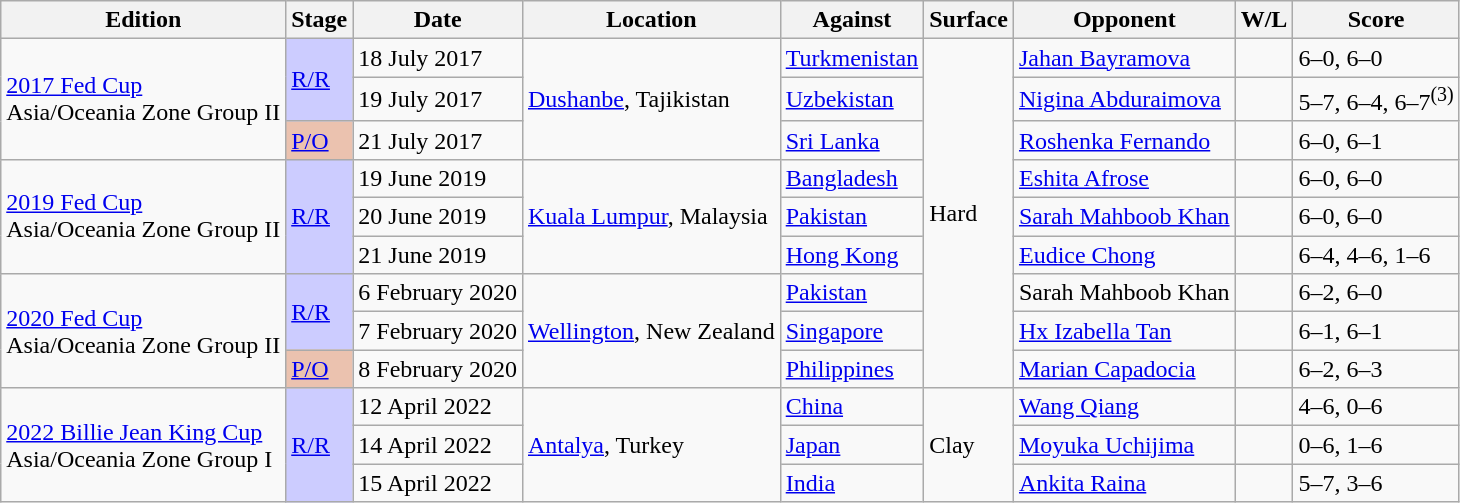<table class=wikitable>
<tr>
<th>Edition</th>
<th>Stage</th>
<th>Date</th>
<th>Location</th>
<th>Against</th>
<th>Surface</th>
<th>Opponent</th>
<th>W/L</th>
<th>Score</th>
</tr>
<tr>
<td rowspan="3"><a href='#'>2017 Fed Cup</a> <br> Asia/Oceania Zone Group II</td>
<td style="background:#ccf;" rowspan="2"><a href='#'>R/R</a></td>
<td>18 July 2017</td>
<td rowspan="3"><a href='#'>Dushanbe</a>, Tajikistan</td>
<td> <a href='#'>Turkmenistan</a></td>
<td rowspan="9">Hard</td>
<td> <a href='#'>Jahan Bayramova</a></td>
<td></td>
<td>6–0, 6–0</td>
</tr>
<tr>
<td>19 July 2017</td>
<td> <a href='#'>Uzbekistan</a></td>
<td> <a href='#'>Nigina Abduraimova</a></td>
<td></td>
<td>5–7, 6–4, 6–7<sup>(3)</sup></td>
</tr>
<tr>
<td style="background:#ebc2af;"><a href='#'>P/O</a></td>
<td>21 July 2017</td>
<td> <a href='#'>Sri Lanka</a></td>
<td> <a href='#'>Roshenka Fernando</a></td>
<td></td>
<td>6–0, 6–1</td>
</tr>
<tr>
<td rowspan="3"><a href='#'>2019 Fed Cup</a> <br> Asia/Oceania Zone Group II</td>
<td style="background:#ccf;" rowspan="3"><a href='#'>R/R</a></td>
<td>19 June 2019</td>
<td rowspan="3"><a href='#'>Kuala Lumpur</a>, Malaysia</td>
<td> <a href='#'>Bangladesh</a></td>
<td> <a href='#'>Eshita Afrose</a></td>
<td></td>
<td>6–0, 6–0</td>
</tr>
<tr>
<td>20 June 2019</td>
<td> <a href='#'>Pakistan</a></td>
<td> <a href='#'>Sarah Mahboob Khan</a></td>
<td></td>
<td>6–0, 6–0</td>
</tr>
<tr>
<td>21 June 2019</td>
<td> <a href='#'>Hong Kong</a></td>
<td> <a href='#'>Eudice Chong</a></td>
<td></td>
<td>6–4, 4–6, 1–6</td>
</tr>
<tr>
<td rowspan="3"><a href='#'>2020 Fed Cup</a> <br> Asia/Oceania Zone Group II</td>
<td style="background:#ccf;" rowspan="2"><a href='#'>R/R</a></td>
<td>6 February 2020</td>
<td rowspan="3"><a href='#'>Wellington</a>, New Zealand</td>
<td> <a href='#'>Pakistan</a></td>
<td> Sarah Mahboob Khan</td>
<td></td>
<td>6–2, 6–0</td>
</tr>
<tr>
<td>7 February 2020</td>
<td> <a href='#'>Singapore</a></td>
<td> <a href='#'>Hx Izabella Tan</a></td>
<td></td>
<td>6–1, 6–1</td>
</tr>
<tr>
<td style="background:#ebc2af;"><a href='#'>P/O</a></td>
<td>8 February 2020</td>
<td> <a href='#'>Philippines</a></td>
<td> <a href='#'>Marian Capadocia</a></td>
<td></td>
<td>6–2, 6–3</td>
</tr>
<tr>
<td rowspan="3"><a href='#'>2022 Billie Jean King Cup</a> <br> Asia/Oceania Zone Group I</td>
<td style="background:#ccf;" rowspan="3"><a href='#'>R/R</a></td>
<td>12 April 2022</td>
<td rowspan="3"><a href='#'>Antalya</a>, Turkey</td>
<td> <a href='#'>China</a></td>
<td rowspan="5">Clay</td>
<td> <a href='#'>Wang Qiang</a></td>
<td></td>
<td>4–6, 0–6</td>
</tr>
<tr>
<td>14 April 2022</td>
<td> <a href='#'>Japan</a></td>
<td> <a href='#'>Moyuka Uchijima</a></td>
<td></td>
<td>0–6, 1–6</td>
</tr>
<tr>
<td>15 April 2022</td>
<td> <a href='#'>India</a></td>
<td> <a href='#'>Ankita Raina</a></td>
<td></td>
<td>5–7, 3–6</td>
</tr>
</table>
